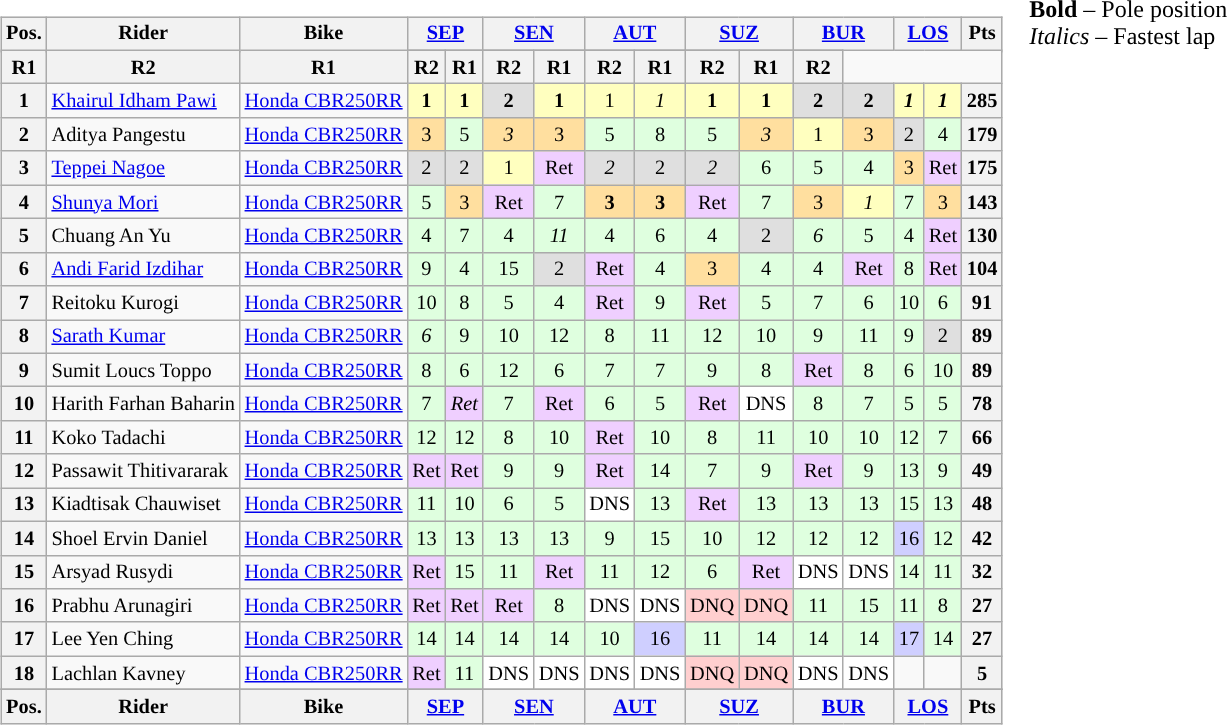<table>
<tr>
<td><br><table class="wikitable" style="font-size:85%; text-align:center;">
<tr>
<th rowspan="2">Pos.</th>
<th rowspan="2">Rider</th>
<th rowspan="2">Bike</th>
<th colspan="2"><a href='#'>SEP</a><br></th>
<th colspan="2"><a href='#'>SEN</a><br></th>
<th colspan="2"><a href='#'>AUT</a><br></th>
<th colspan="2"><a href='#'>SUZ</a><br></th>
<th colspan="2"><a href='#'>BUR</a><br></th>
<th colspan="2"><a href='#'>LOS</a><br></th>
<th rowspan="2">Pts</th>
</tr>
<tr>
</tr>
<tr>
<th>R1</th>
<th>R2</th>
<th>R1</th>
<th>R2</th>
<th>R1</th>
<th>R2</th>
<th>R1</th>
<th>R2</th>
<th>R1</th>
<th>R2</th>
<th>R1</th>
<th>R2</th>
</tr>
<tr>
<th>1</th>
<td align="left"> <a href='#'>Khairul Idham Pawi</a></td>
<td><a href='#'>Honda CBR250RR</a></td>
<td style="background:#ffffbf;"><strong>1</strong></td>
<td style="background:#ffffbf;"><strong>1</strong></td>
<td style="background:#dfdfdf;"><strong>2</strong></td>
<td style="background:#ffffbf;"><strong>1</strong></td>
<td style="background:#ffffbf;">1</td>
<td style="background:#ffffbf;"><em>1</em></td>
<td style="background:#ffffbf;"><strong>1</strong></td>
<td style="background:#ffffbf;"><strong>1</strong></td>
<td style="background:#dfdfdf;"><strong>2</strong></td>
<td style="background:#dfdfdf;"><strong>2</strong></td>
<td style="background:#ffffbf;"><strong><em>1</em></strong></td>
<td style="background:#ffffbf;"><strong><em>1</em></strong></td>
<th>285</th>
</tr>
<tr>
<th>2</th>
<td align="left"> Aditya Pangestu</td>
<td><a href='#'>Honda CBR250RR</a></td>
<td style="background:#ffdf9f;">3</td>
<td style="background:#dfffdf;">5</td>
<td style="background:#ffdf9f;"><em>3</em></td>
<td style="background:#ffdf9f;">3</td>
<td style="background:#dfffdf;">5</td>
<td style="background:#dfffdf;">8</td>
<td style="background:#dfffdf;">5</td>
<td style="background:#ffdf9f;"><em>3</em></td>
<td style="background:#ffffbf;">1</td>
<td style="background:#ffdf9f;">3</td>
<td style="background:#dfdfdf;">2</td>
<td style="background:#dfffdf;">4</td>
<th>179</th>
</tr>
<tr>
<th>3</th>
<td align="left"> <a href='#'>Teppei Nagoe</a></td>
<td><a href='#'>Honda CBR250RR</a></td>
<td style="background:#dfdfdf;">2</td>
<td style="background:#dfdfdf;">2</td>
<td style="background:#ffffbf;">1</td>
<td style="background:#efcfff;">Ret</td>
<td style="background:#dfdfdf;"><em>2</em></td>
<td style="background:#dfdfdf;">2</td>
<td style="background:#dfdfdf;"><em>2</em></td>
<td style="background:#dfffdf;">6</td>
<td style="background:#dfffdf;">5</td>
<td style="background:#dfffdf;">4</td>
<td style="background:#ffdf9f;">3</td>
<td style="background:#efcfff;">Ret</td>
<th>175</th>
</tr>
<tr>
<th>4</th>
<td align="left"> <a href='#'>Shunya Mori</a></td>
<td><a href='#'>Honda CBR250RR</a></td>
<td style="background:#dfffdf;">5</td>
<td style="background:#ffdf9f;">3</td>
<td style="background:#efcfff;">Ret</td>
<td style="background:#dfffdf;">7</td>
<td style="background:#ffdf9f;"><strong>3</strong></td>
<td style="background:#ffdf9f;"><strong>3</strong></td>
<td style="background:#efcfff;">Ret</td>
<td style="background:#dfffdf;">7</td>
<td style="background:#ffdf9f;">3</td>
<td style="background:#ffffbf;"><em>1</em></td>
<td style="background:#dfffdf;">7</td>
<td style="background:#ffdf9f;">3</td>
<th>143</th>
</tr>
<tr>
<th>5</th>
<td align="left"> Chuang An Yu</td>
<td><a href='#'>Honda CBR250RR</a></td>
<td style="background:#dfffdf;">4</td>
<td style="background:#dfffdf;">7</td>
<td style="background:#dfffdf;">4</td>
<td style="background:#dfffdf;"><em>11</em></td>
<td style="background:#dfffdf;">4</td>
<td style="background:#dfffdf;">6</td>
<td style="background:#dfffdf;">4</td>
<td style="background:#dfdfdf;">2</td>
<td style="background:#dfffdf;"><em>6</em></td>
<td style="background:#dfffdf;'">5</td>
<td style="background:#dfffdf;'">4</td>
<td style="background:#efcfff;">Ret</td>
<th>130</th>
</tr>
<tr>
<th>6</th>
<td align="left"> <a href='#'>Andi Farid Izdihar</a></td>
<td><a href='#'>Honda CBR250RR</a></td>
<td style="background:#dfffdf;">9</td>
<td style="background:#dfffdf;">4</td>
<td style="background:#dfffdf;">15</td>
<td style="background:#dfdfdf;">2</td>
<td style="background:#efcfff;">Ret</td>
<td style="background:#dfffdf;">4</td>
<td style="background:#ffdf9f;">3</td>
<td style="background:#dfffdf;">4</td>
<td style="background:#dfffdf;">4</td>
<td style="background:#efcfff;">Ret</td>
<td style="background:#dfffdf;">8</td>
<td style="background:#efcfff;">Ret</td>
<th>104</th>
</tr>
<tr>
<th>7</th>
<td align="left"> Reitoku Kurogi</td>
<td><a href='#'>Honda CBR250RR</a></td>
<td style="background:#dfffdf;">10</td>
<td style="background:#dfffdf;">8</td>
<td style="background:#dfffdf;">5</td>
<td style="background:#dfffdf;">4</td>
<td style="background:#efcfff;">Ret</td>
<td style="background:#dfffdf;">9</td>
<td style="background:#efcfff;">Ret</td>
<td style="background:#dfffdf;">5</td>
<td style="background:#dfffdf;">7</td>
<td style="background:#dfffdf;">6</td>
<td style="background:#dfffdf;">10</td>
<td style="background:#dfffdf;">6</td>
<th>91</th>
</tr>
<tr>
<th>8</th>
<td align="left"> <a href='#'>Sarath Kumar</a></td>
<td><a href='#'>Honda CBR250RR</a></td>
<td style="background:#dfffdf;"><em>6</em></td>
<td style="background:#dfffdf;">9</td>
<td style="background:#dfffdf;">10</td>
<td style="background:#dfffdf;">12</td>
<td style="background:#dfffdf;">8</td>
<td style="background:#dfffdf;">11</td>
<td style="background:#dfffdf;">12</td>
<td style="background:#dfffdf;">10</td>
<td style="background:#dfffdf;">9</td>
<td style="background:#dfffdf;">11</td>
<td style="background:#dfffdf;">9</td>
<td style="background:#dfdfdf;">2</td>
<th>89</th>
</tr>
<tr>
<th>9</th>
<td align="left"> Sumit Loucs Toppo</td>
<td><a href='#'>Honda CBR250RR</a></td>
<td style="background:#dfffdf;">8</td>
<td style="background:#dfffdf;">6</td>
<td style="background:#dfffdf;">12</td>
<td style="background:#dfffdf;">6</td>
<td style="background:#dfffdf;">7</td>
<td style="background:#dfffdf;">7</td>
<td style="background:#dfffdf;">9</td>
<td style="background:#dfffdf;">8</td>
<td style="background:#efcfff;">Ret</td>
<td style="background:#dfffdf;">8</td>
<td style="background:#dfffdf;">6</td>
<td style="background:#dfffdf;">10</td>
<th>89</th>
</tr>
<tr>
<th>10</th>
<td align="left"> Harith Farhan Baharin</td>
<td><a href='#'>Honda CBR250RR</a></td>
<td style="background:#dfffdf;">7</td>
<td style="background:#efcfff;"><em>Ret</em></td>
<td style="background:#dfffdf;">7</td>
<td style="background:#efcfff;">Ret</td>
<td style="background:#dfffdf;">6</td>
<td style="background:#dfffdf;">5</td>
<td style="background:#efcfff;">Ret</td>
<td style="background:#ffffff;">DNS</td>
<td style="background:#dfffdf;">8</td>
<td style="background:#dfffdf;">7</td>
<td style="background:#dfffdf;">5</td>
<td style="background:#dfffdf;">5</td>
<th>78</th>
</tr>
<tr>
<th>11</th>
<td align="left"> Koko Tadachi</td>
<td><a href='#'>Honda CBR250RR</a></td>
<td style="background:#dfffdf;">12</td>
<td style="background:#dfffdf;">12</td>
<td style="background:#dfffdf;">8</td>
<td style="background:#dfffdf;">10</td>
<td style="background:#efcfff;">Ret</td>
<td style="background:#dfffdf;">10</td>
<td style="background:#dfffdf;">8</td>
<td style="background:#dfffdf;">11</td>
<td style="background:#dfffdf;">10</td>
<td style="background:#dfffdf;">10</td>
<td style="background:#dfffdf;">12</td>
<td style="background:#dfffdf;">7</td>
<th>66</th>
</tr>
<tr>
<th>12</th>
<td align="left"> Passawit Thitivararak</td>
<td><a href='#'>Honda CBR250RR</a></td>
<td style="background:#efcfff;">Ret</td>
<td style="background:#efcfff;">Ret</td>
<td style="background:#dfffdf;">9</td>
<td style="background:#dfffdf;">9</td>
<td style="background:#efcfff;">Ret</td>
<td style="background:#dfffdf;">14</td>
<td style="background:#dfffdf;">7</td>
<td style="background:#dfffdf;">9</td>
<td style="background:#efcfff;">Ret</td>
<td style="background:#dfffdf;">9</td>
<td style="background:#dfffdf;">13</td>
<td style="background:#dfffdf;">9</td>
<th>49</th>
</tr>
<tr>
<th>13</th>
<td align="left"> Kiadtisak Chauwiset</td>
<td><a href='#'>Honda CBR250RR</a></td>
<td style="background:#dfffdf;">11</td>
<td style="background:#dfffdf;">10</td>
<td style="background:#dfffdf;">6</td>
<td style="background:#dfffdf;">5</td>
<td style="background:#ffffff;">DNS</td>
<td style="background:#dfffdf;">13</td>
<td style="background:#efcfff;">Ret</td>
<td style="background:#dfffdf;">13</td>
<td style="background:#dfffdf;">13</td>
<td style="background:#dfffdf;">13</td>
<td style="background:#dfffdf;">15</td>
<td style="background:#dfffdf;">13</td>
<th>48</th>
</tr>
<tr>
<th>14</th>
<td align="left"> Shoel Ervin Daniel</td>
<td><a href='#'>Honda CBR250RR</a></td>
<td style="background:#dfffdf;">13</td>
<td style="background:#dfffdf;">13</td>
<td style="background:#dfffdf;">13</td>
<td style="background:#dfffdf;">13</td>
<td style="background:#dfffdf;">9</td>
<td style="background:#dfffdf;">15</td>
<td style="background:#dfffdf;">10</td>
<td style="background:#dfffdf;">12</td>
<td style="background:#dfffdf;">12</td>
<td style="background:#dfffdf;">12</td>
<td style="background:#cfcfff;">16</td>
<td style="background:#dfffdf;">12</td>
<th>42</th>
</tr>
<tr>
<th>15</th>
<td align="left"> Arsyad Rusydi</td>
<td><a href='#'>Honda CBR250RR</a></td>
<td style="background:#efcfff;">Ret</td>
<td style="background:#dfffdf;">15</td>
<td style="background:#dfffdf;">11</td>
<td style="background:#efcfff;">Ret</td>
<td style="background:#dfffdf;">11</td>
<td style="background:#dfffdf;">12</td>
<td style="background:#dfffdf;">6</td>
<td style="background:#efcfff;">Ret</td>
<td style="background:#ffffff;">DNS</td>
<td style="background:#ffffff;">DNS</td>
<td style="background:#dfffdf;">14</td>
<td style="background:#dfffdf;">11</td>
<th>32</th>
</tr>
<tr>
<th>16</th>
<td align="left"> Prabhu Arunagiri</td>
<td><a href='#'>Honda CBR250RR</a></td>
<td style="background:#efcfff;">Ret</td>
<td style="background:#efcfff;">Ret</td>
<td style="background:#efcfff;">Ret</td>
<td style="background:#dfffdf;">8</td>
<td style="background:#ffffff;">DNS</td>
<td style="background:#ffffff;">DNS</td>
<td style="background:#ffcfcf;">DNQ</td>
<td style="background:#ffcfcf;">DNQ</td>
<td style="background:#dfffdf;">11</td>
<td style="background:#dfffdf;">15</td>
<td style="background:#dfffdf;">11</td>
<td style="background:#dfffdf;">8</td>
<th>27</th>
</tr>
<tr>
<th>17</th>
<td align="left"> Lee Yen Ching</td>
<td><a href='#'>Honda CBR250RR</a></td>
<td style="background:#dfffdf;">14</td>
<td style="background:#dfffdf;">14</td>
<td style="background:#dfffdf;">14</td>
<td style="background:#dfffdf;">14</td>
<td style="background:#dfffdf;">10</td>
<td style="background:#cfcfff;">16</td>
<td style="background:#dfffdf;">11</td>
<td style="background:#dfffdf;">14</td>
<td style="background:#dfffdf;">14</td>
<td style="background:#dfffdf;">14</td>
<td style="background:#cfcfff;">17</td>
<td style="background:#dfffdf;">14</td>
<th>27</th>
</tr>
<tr>
<th>18</th>
<td align="left"> Lachlan Kavney</td>
<td><a href='#'>Honda CBR250RR</a></td>
<td style="background:#efcfff;">Ret</td>
<td style="background:#dfffdf;">11</td>
<td style="background:#ffffff;">DNS</td>
<td style="background:#ffffff;">DNS</td>
<td style="background:#ffffff;">DNS</td>
<td style="background:#ffffff;">DNS</td>
<td style="background:#ffcfcf;">DNQ</td>
<td style="background:#ffcfcf;">DNQ</td>
<td style="background:#ffffff;">DNS</td>
<td style="background:#ffffff;">DNS</td>
<td></td>
<td></td>
<th>5</th>
</tr>
<tr>
</tr>
<tr valign="middle">
<th rowspan="2">Pos.</th>
<th rowspan="2">Rider</th>
<th rowspan="2">Bike</th>
<th colspan="2"><a href='#'>SEP</a><br></th>
<th colspan="2"><a href='#'>SEN</a><br></th>
<th colspan="2"><a href='#'>AUT</a><br></th>
<th colspan="2"><a href='#'>SUZ</a><br></th>
<th colspan="2"><a href='#'>BUR</a><br></th>
<th colspan="2"><a href='#'>LOS</a><br></th>
<th rowspan="2">Pts</th>
</tr>
</table>
</td>
<td valign="top"><br>
<span><strong>Bold</strong> – Pole position<br><em>Italics</em> – Fastest lap</span></td>
</tr>
</table>
